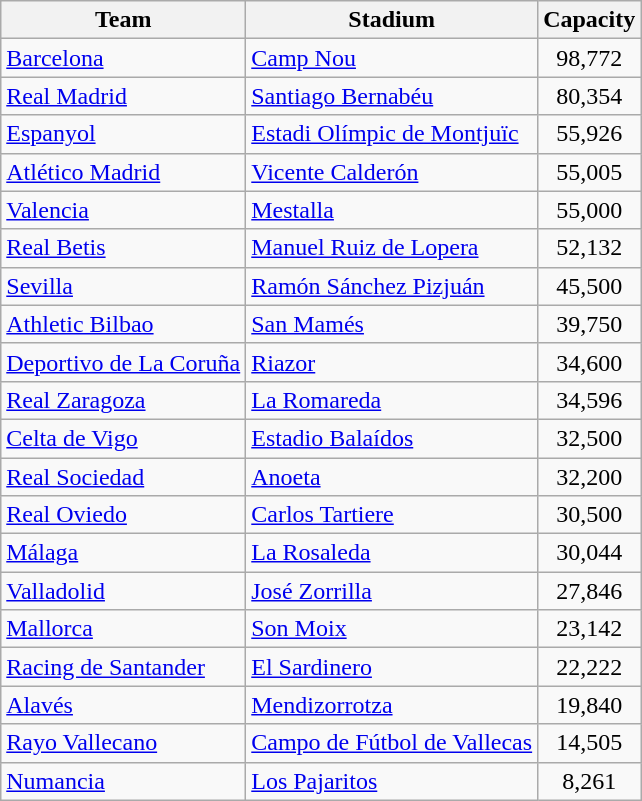<table class="wikitable sortable">
<tr>
<th>Team</th>
<th>Stadium</th>
<th>Capacity</th>
</tr>
<tr>
<td><a href='#'>Barcelona</a></td>
<td><a href='#'>Camp Nou</a></td>
<td align="center">98,772</td>
</tr>
<tr>
<td><a href='#'>Real Madrid</a></td>
<td><a href='#'>Santiago Bernabéu</a></td>
<td align="center">80,354</td>
</tr>
<tr>
<td><a href='#'>Espanyol</a></td>
<td><a href='#'>Estadi Olímpic de Montjuïc</a></td>
<td align="center">55,926</td>
</tr>
<tr>
<td><a href='#'>Atlético Madrid</a></td>
<td><a href='#'>Vicente Calderón</a></td>
<td align="center">55,005</td>
</tr>
<tr>
<td><a href='#'>Valencia</a></td>
<td><a href='#'>Mestalla</a></td>
<td align="center">55,000</td>
</tr>
<tr>
<td><a href='#'>Real Betis</a></td>
<td><a href='#'>Manuel Ruiz de Lopera</a></td>
<td align="center">52,132</td>
</tr>
<tr>
<td><a href='#'>Sevilla</a></td>
<td><a href='#'>Ramón Sánchez Pizjuán</a></td>
<td align="center">45,500</td>
</tr>
<tr>
<td><a href='#'>Athletic Bilbao</a></td>
<td><a href='#'>San Mamés</a></td>
<td align="center">39,750</td>
</tr>
<tr>
<td><a href='#'>Deportivo de La Coruña</a></td>
<td><a href='#'>Riazor</a></td>
<td align="center">34,600</td>
</tr>
<tr>
<td><a href='#'>Real Zaragoza</a></td>
<td><a href='#'>La Romareda</a></td>
<td align="center">34,596</td>
</tr>
<tr>
<td><a href='#'>Celta de Vigo</a></td>
<td><a href='#'>Estadio Balaídos</a></td>
<td align="center">32,500</td>
</tr>
<tr>
<td><a href='#'>Real Sociedad</a></td>
<td><a href='#'>Anoeta</a></td>
<td align="center">32,200</td>
</tr>
<tr>
<td><a href='#'>Real Oviedo</a></td>
<td><a href='#'>Carlos Tartiere</a></td>
<td align="center">30,500</td>
</tr>
<tr>
<td><a href='#'>Málaga</a></td>
<td><a href='#'>La Rosaleda</a></td>
<td align="center">30,044</td>
</tr>
<tr>
<td><a href='#'>Valladolid</a></td>
<td><a href='#'>José Zorrilla</a></td>
<td align="center">27,846</td>
</tr>
<tr>
<td><a href='#'>Mallorca</a></td>
<td><a href='#'>Son Moix</a></td>
<td align="center">23,142</td>
</tr>
<tr>
<td><a href='#'>Racing de Santander</a></td>
<td><a href='#'>El Sardinero</a></td>
<td align="center">22,222</td>
</tr>
<tr>
<td><a href='#'>Alavés</a></td>
<td><a href='#'>Mendizorrotza</a></td>
<td align="center">19,840</td>
</tr>
<tr>
<td><a href='#'>Rayo Vallecano</a></td>
<td><a href='#'>Campo de Fútbol de Vallecas</a></td>
<td align="center">14,505</td>
</tr>
<tr>
<td><a href='#'>Numancia</a></td>
<td><a href='#'>Los Pajaritos</a></td>
<td align="center">8,261</td>
</tr>
</table>
